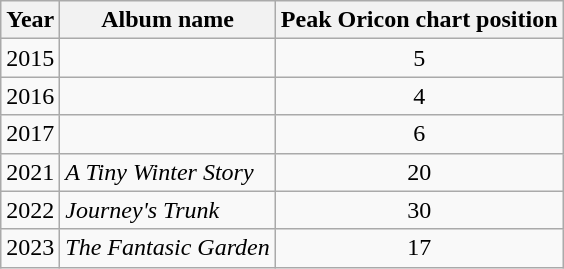<table class="wikitable">
<tr>
<th>Year</th>
<th>Album name</th>
<th>Peak Oricon chart position<br></th>
</tr>
<tr>
<td>2015</td>
<td></td>
<td align="center">5</td>
</tr>
<tr>
<td>2016</td>
<td></td>
<td align="center">4</td>
</tr>
<tr>
<td>2017</td>
<td></td>
<td align="center">6</td>
</tr>
<tr>
<td>2021</td>
<td><em>A Tiny Winter Story</em></td>
<td align="center">20</td>
</tr>
<tr>
<td>2022</td>
<td><em>Journey's Trunk</em></td>
<td align="center">30</td>
</tr>
<tr>
<td>2023</td>
<td><em>The Fantasic Garden</em></td>
<td align="center">17</td>
</tr>
</table>
